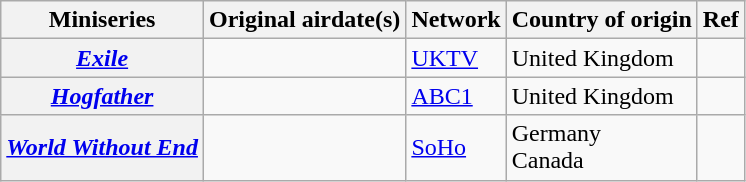<table class="wikitable plainrowheaders sortable" style="text-align:left">
<tr>
<th>Miniseries</th>
<th>Original airdate(s)</th>
<th>Network</th>
<th>Country of origin</th>
<th class="unsortable">Ref</th>
</tr>
<tr>
<th scope="row"><em><a href='#'>Exile</a></em></th>
<td align=center></td>
<td><a href='#'>UKTV</a></td>
<td>United Kingdom</td>
<td align=center></td>
</tr>
<tr>
<th scope="row"><em><a href='#'>Hogfather</a></em></th>
<td align=center></td>
<td><a href='#'>ABC1</a></td>
<td>United Kingdom</td>
<td align=center></td>
</tr>
<tr>
<th scope="row"><em><a href='#'>World Without End</a></em></th>
<td align=center></td>
<td><a href='#'>SoHo</a></td>
<td>Germany<br>Canada</td>
<td align=center></td>
</tr>
</table>
